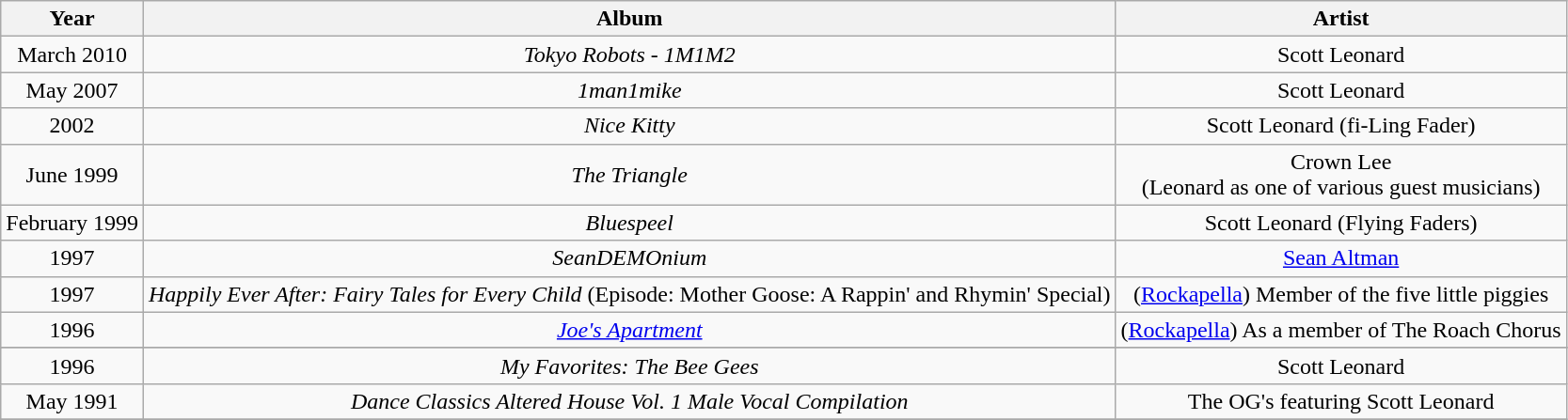<table class="wikitable">
<tr>
<th align="center" valign="top"><strong>Year</strong></th>
<th align="center" valign="top"><strong>Album</strong></th>
<th align="center" valign="top"><strong>Artist</strong></th>
</tr>
<tr>
<td align="center" valign="middle">March 2010</td>
<td align="center" valign="middle"><em>Tokyo Robots - 1M1M2</em></td>
<td align="center" valign="middle">Scott Leonard</td>
</tr>
<tr>
<td align="center" valign="middle">May 2007</td>
<td align="center" valign="middle"><em>1man1mike</em></td>
<td align="center" valign="middle">Scott Leonard</td>
</tr>
<tr>
<td align="center" valign="middle">2002</td>
<td align="center" valign="middle"><em>Nice Kitty</em></td>
<td align="center" valign="middle">Scott Leonard (fi-Ling Fader)</td>
</tr>
<tr>
<td align="center" valign="middle">June 1999</td>
<td align="center" valign="middle"><em>The Triangle</em></td>
<td align="center" valign="middle">Crown Lee<br>(Leonard as one of various guest musicians)</td>
</tr>
<tr>
<td align="center" valign="middle">February 1999</td>
<td align="center" valign="middle"><em>Bluespeel</em></td>
<td align="center" valign="middle">Scott Leonard (Flying Faders)</td>
</tr>
<tr>
<td align="center" valign="middle">1997</td>
<td align="center" valign="middle"><em>SeanDEMOnium</em></td>
<td align="center" valign="middle"><a href='#'>Sean Altman</a></td>
</tr>
<tr>
<td align="center" valign="middle">1997</td>
<td align="center" valign="middle"><em>Happily Ever After: Fairy Tales for Every Child</em> (Episode: Mother Goose: A Rappin' and Rhymin' Special)</td>
<td align="center" valign="middle">(<a href='#'>Rockapella</a>) Member of the five little piggies</td>
</tr>
<tr>
<td align="center" valign="middle">1996</td>
<td align="center" valign="middle"><em><a href='#'>Joe's Apartment</a></em></td>
<td align="center" valign="middle">(<a href='#'>Rockapella</a>) As a member of The Roach Chorus</td>
</tr>
<tr>
</tr>
<tr>
<td align="center" valign="middle">1996</td>
<td align="center" valign="middle"><em>My Favorites: The Bee Gees</em></td>
<td align="center" valign="middle">Scott Leonard</td>
</tr>
<tr>
<td align="center" valign="middle">May 1991</td>
<td align="center" valign="middle"><em>Dance Classics Altered House Vol. 1 Male Vocal Compilation</em></td>
<td align="center" valign="middle">The OG's featuring Scott Leonard</td>
</tr>
<tr>
</tr>
</table>
